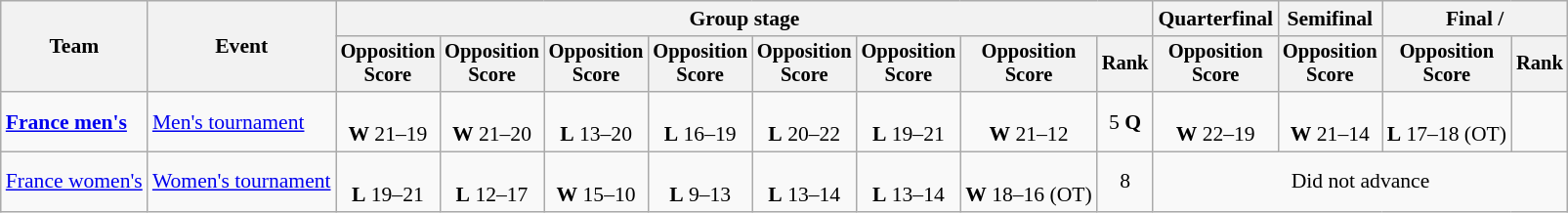<table class=wikitable style=font-size:90%;text-align:center>
<tr>
<th rowspan=2>Team</th>
<th rowspan=2>Event</th>
<th colspan=8>Group stage</th>
<th>Quarterfinal</th>
<th>Semifinal</th>
<th colspan=2>Final / </th>
</tr>
<tr style=font-size:95%>
<th>Opposition<br>Score</th>
<th>Opposition<br>Score</th>
<th>Opposition<br>Score</th>
<th>Opposition<br>Score</th>
<th>Opposition<br>Score</th>
<th>Opposition<br>Score</th>
<th>Opposition<br>Score</th>
<th>Rank</th>
<th>Opposition<br>Score</th>
<th>Opposition<br>Score</th>
<th>Opposition<br>Score</th>
<th>Rank</th>
</tr>
<tr>
<td align=left><strong><a href='#'>France men's</a></strong></td>
<td align=left><a href='#'>Men's tournament</a></td>
<td><br><strong>W</strong> 21–19</td>
<td><br><strong>W</strong> 21–20</td>
<td><br><strong>L</strong> 13–20</td>
<td><br><strong>L</strong> 16–19</td>
<td><br><strong>L</strong> 20–22</td>
<td><br><strong>L</strong> 19–21</td>
<td><br><strong>W</strong> 21–12</td>
<td>5 <strong>Q</strong></td>
<td><br><strong>W</strong> 22–19</td>
<td><br><strong>W</strong> 21–14</td>
<td><br><strong>L</strong> 17–18 (OT)</td>
<td></td>
</tr>
<tr>
<td align=left><a href='#'>France women's</a></td>
<td align=left><a href='#'>Women's tournament</a></td>
<td><br><strong>L</strong> 19–21</td>
<td><br><strong>L</strong> 12–17</td>
<td><br><strong>W</strong> 15–10</td>
<td><br><strong>L</strong> 9–13</td>
<td><br><strong>L</strong> 13–14</td>
<td><br><strong>L</strong> 13–14</td>
<td><br><strong>W</strong> 18–16 (OT)</td>
<td>8</td>
<td colspan="4">Did not advance</td>
</tr>
</table>
